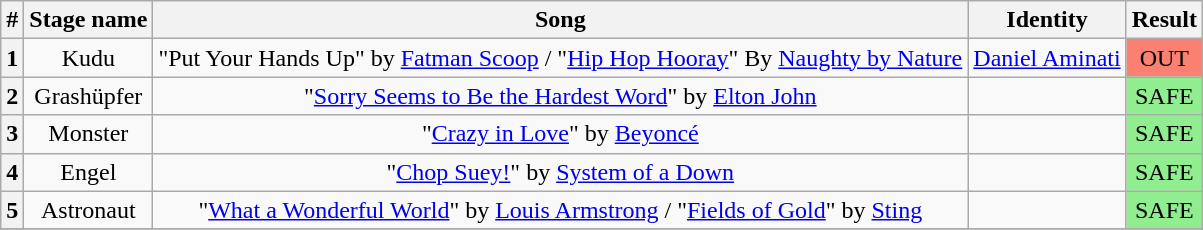<table class="wikitable plainrowheaders" style="text-align: center;">
<tr>
<th>#</th>
<th>Stage name</th>
<th>Song</th>
<th>Identity</th>
<th>Result</th>
</tr>
<tr>
<th>1</th>
<td>Kudu</td>
<td>"Put Your Hands Up" by <a href='#'>Fatman Scoop</a> / "<a href='#'>Hip Hop Hooray</a>" By <a href='#'>Naughty by Nature</a></td>
<td><a href='#'>Daniel Aminati</a></td>
<td bgcolor=salmon>OUT</td>
</tr>
<tr>
<th>2</th>
<td>Grashüpfer</td>
<td>"<a href='#'>Sorry Seems to Be the Hardest Word</a>" by <a href='#'>Elton John</a></td>
<td></td>
<td bgcolor=lightgreen>SAFE</td>
</tr>
<tr>
<th>3</th>
<td>Monster</td>
<td>"<a href='#'>Crazy in Love</a>" by <a href='#'>Beyoncé</a></td>
<td></td>
<td bgcolor=lightgreen>SAFE</td>
</tr>
<tr>
<th>4</th>
<td>Engel</td>
<td>"<a href='#'>Chop Suey!</a>" by <a href='#'>System of a Down</a></td>
<td></td>
<td bgcolor=lightgreen>SAFE</td>
</tr>
<tr>
<th>5</th>
<td>Astronaut</td>
<td>"<a href='#'>What a Wonderful World</a>" by <a href='#'>Louis Armstrong</a> / "<a href='#'>Fields of Gold</a>" by <a href='#'>Sting</a></td>
<td></td>
<td bgcolor=lightgreen>SAFE</td>
</tr>
<tr>
</tr>
</table>
